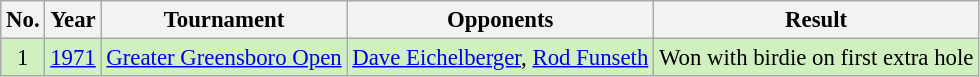<table class="wikitable" style="font-size:95%;">
<tr>
<th>No.</th>
<th>Year</th>
<th>Tournament</th>
<th>Opponents</th>
<th>Result</th>
</tr>
<tr style="background:#D0F0C0;">
<td align=center>1</td>
<td><a href='#'>1971</a></td>
<td><a href='#'>Greater Greensboro Open</a></td>
<td> <a href='#'>Dave Eichelberger</a>,  <a href='#'>Rod Funseth</a></td>
<td>Won with birdie on first extra hole</td>
</tr>
</table>
